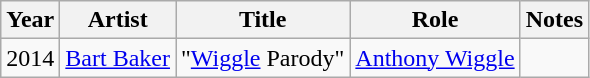<table class="wikitable">
<tr>
<th>Year</th>
<th>Artist</th>
<th>Title</th>
<th>Role</th>
<th>Notes</th>
</tr>
<tr>
<td>2014</td>
<td><a href='#'>Bart Baker</a></td>
<td>"<a href='#'>Wiggle</a> Parody"</td>
<td><a href='#'>Anthony Wiggle</a></td>
<td></td>
</tr>
</table>
